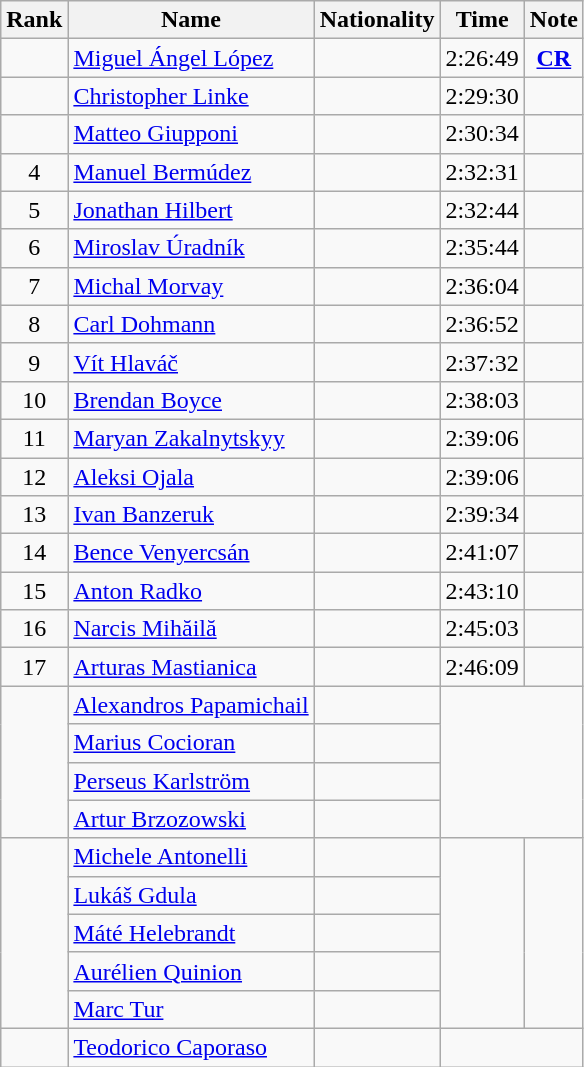<table class="wikitable sortable"  style="text-align:center">
<tr>
<th>Rank</th>
<th>Name</th>
<th>Nationality</th>
<th>Time</th>
<th>Note</th>
</tr>
<tr>
<td></td>
<td align=left><a href='#'>Miguel Ángel López</a></td>
<td align=left></td>
<td>2:26:49</td>
<td><strong><a href='#'>CR</a></strong></td>
</tr>
<tr>
<td></td>
<td align=left><a href='#'>Christopher Linke</a></td>
<td align=left></td>
<td>2:29:30</td>
<td></td>
</tr>
<tr>
<td></td>
<td align=left><a href='#'>Matteo Giupponi</a></td>
<td align=left></td>
<td>2:30:34</td>
<td></td>
</tr>
<tr>
<td>4</td>
<td align=left><a href='#'>Manuel Bermúdez</a></td>
<td align=left></td>
<td>2:32:31</td>
<td></td>
</tr>
<tr>
<td>5</td>
<td align=left><a href='#'>Jonathan Hilbert</a></td>
<td align=left></td>
<td>2:32:44</td>
<td></td>
</tr>
<tr>
<td>6</td>
<td align=left><a href='#'>Miroslav Úradník</a></td>
<td align=left></td>
<td>2:35:44</td>
<td></td>
</tr>
<tr>
<td>7</td>
<td align=left><a href='#'>Michal Morvay</a></td>
<td align=left></td>
<td>2:36:04</td>
<td></td>
</tr>
<tr>
<td>8</td>
<td align=left><a href='#'>Carl Dohmann</a></td>
<td align=left></td>
<td>2:36:52</td>
<td></td>
</tr>
<tr>
<td>9</td>
<td align=left><a href='#'>Vít Hlaváč</a></td>
<td align=left></td>
<td>2:37:32</td>
<td></td>
</tr>
<tr>
<td>10</td>
<td align=left><a href='#'>Brendan Boyce</a></td>
<td align=left></td>
<td>2:38:03</td>
<td></td>
</tr>
<tr>
<td>11</td>
<td align=left><a href='#'>Maryan Zakalnytskyy</a></td>
<td align=left></td>
<td>2:39:06</td>
<td></td>
</tr>
<tr>
<td>12</td>
<td align=left><a href='#'>Aleksi Ojala</a></td>
<td align=left></td>
<td>2:39:06</td>
<td></td>
</tr>
<tr>
<td>13</td>
<td align=left><a href='#'>Ivan Banzeruk</a></td>
<td align=left></td>
<td>2:39:34</td>
<td></td>
</tr>
<tr>
<td>14</td>
<td align=left><a href='#'>Bence Venyercsán</a></td>
<td align=left></td>
<td>2:41:07</td>
<td></td>
</tr>
<tr>
<td>15</td>
<td align=left><a href='#'>Anton Radko</a></td>
<td align=left></td>
<td>2:43:10</td>
<td></td>
</tr>
<tr>
<td>16</td>
<td align=left><a href='#'>Narcis Mihăilă</a></td>
<td align=left></td>
<td>2:45:03</td>
<td></td>
</tr>
<tr>
<td>17</td>
<td align=left><a href='#'>Arturas Mastianica</a></td>
<td align=left></td>
<td>2:46:09</td>
<td></td>
</tr>
<tr>
<td rowspan=4></td>
<td align=left><a href='#'>Alexandros Papamichail</a></td>
<td align=left></td>
<td colspan=2 rowspan=4></td>
</tr>
<tr>
<td align=left><a href='#'>Marius Cocioran</a></td>
<td align=left></td>
</tr>
<tr>
<td align=left><a href='#'>Perseus Karlström</a></td>
<td align=left></td>
</tr>
<tr>
<td align=left><a href='#'>Artur Brzozowski</a></td>
<td align=left></td>
</tr>
<tr>
<td rowspan=5></td>
<td align=left><a href='#'>Michele Antonelli</a></td>
<td align=left></td>
<td rowspan=5></td>
<td rowspan=5></td>
</tr>
<tr>
<td align=left><a href='#'>Lukáš Gdula</a></td>
<td align=left></td>
</tr>
<tr>
<td align=left><a href='#'>Máté Helebrandt</a></td>
<td align=left></td>
</tr>
<tr>
<td align=left><a href='#'>Aurélien Quinion</a></td>
<td align=left></td>
</tr>
<tr>
<td align=left><a href='#'>Marc Tur</a></td>
<td align=left></td>
</tr>
<tr>
<td></td>
<td align=left><a href='#'>Teodorico Caporaso</a></td>
<td align=left></td>
<td colspan=2></td>
</tr>
</table>
